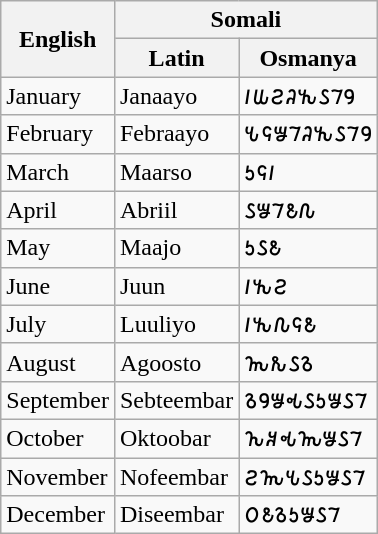<table class="wikitable">
<tr>
<th rowspan="2">English</th>
<th colspan="2">Somali</th>
</tr>
<tr>
<th>Latin</th>
<th>Osmanya</th>
</tr>
<tr>
<td>January</td>
<td>Janaayo</td>
<td>𐒃𐒜𐒒𐒚𐒓𐒖𐒇𐒘</td>
</tr>
<tr>
<td>February</td>
<td>Febraayo</td>
<td>𐒍𐒛𐒁𐒇𐒚𐒓𐒖𐒇𐒘</td>
</tr>
<tr>
<td>March</td>
<td>Maarso</td>
<td>𐒑𐒛𐒃</td>
</tr>
<tr>
<td>April</td>
<td>Abriil</td>
<td>𐒖𐒁𐒇𐒕𐒐</td>
</tr>
<tr>
<td>May</td>
<td>Maajo</td>
<td>𐒑𐒖𐒕</td>
</tr>
<tr>
<td>June</td>
<td>Juun</td>
<td>𐒃𐒓𐒒</td>
</tr>
<tr>
<td>July</td>
<td>Luuliyo</td>
<td>𐒃𐒓𐒐𐒛𐒕</td>
</tr>
<tr>
<td>August</td>
<td>Agoosto</td>
<td>𐒝𐒌𐒖𐒈</td>
</tr>
<tr>
<td>September</td>
<td>Sebteembar</td>
<td>𐒈𐒘𐒁𐒂𐒖𐒑𐒁𐒖𐒇</td>
</tr>
<tr>
<td>October</td>
<td>Oktoobar</td>
<td>𐒙𐒏𐒂𐒝𐒁𐒖𐒇</td>
</tr>
<tr>
<td>November</td>
<td>Nofeembar</td>
<td>𐒒𐒝𐒍𐒖𐒑𐒁𐒖𐒇</td>
</tr>
<tr>
<td>December</td>
<td>Diseembar</td>
<td>𐒆𐒕𐒈𐒑𐒁𐒖𐒇</td>
</tr>
</table>
